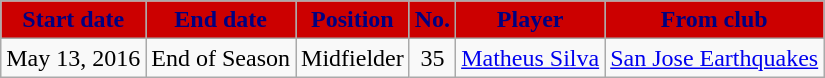<table class="wikitable sortable">
<tr>
<th style="background:#CC0000; color:#000080;"><strong>Start date</strong></th>
<th style="background:#CC0000; color:#000080;"><strong>End date</strong></th>
<th style="background:#CC0000; color:#000080;"><strong>Position</strong></th>
<th style="background:#CC0000; color:#000080;"><strong>No.</strong></th>
<th style="background:#CC0000; color:#000080;"><strong>Player</strong></th>
<th style="background:#CC0000; color:#000080;"><strong>From club</strong></th>
</tr>
<tr>
<td>May 13, 2016</td>
<td>End of Season</td>
<td style="text-align:center;">Midfielder</td>
<td style="text-align:center;">35</td>
<td style="text-align:center;"> <a href='#'>Matheus Silva</a></td>
<td style="text-align:center;"><a href='#'>San Jose Earthquakes</a></td>
</tr>
</table>
